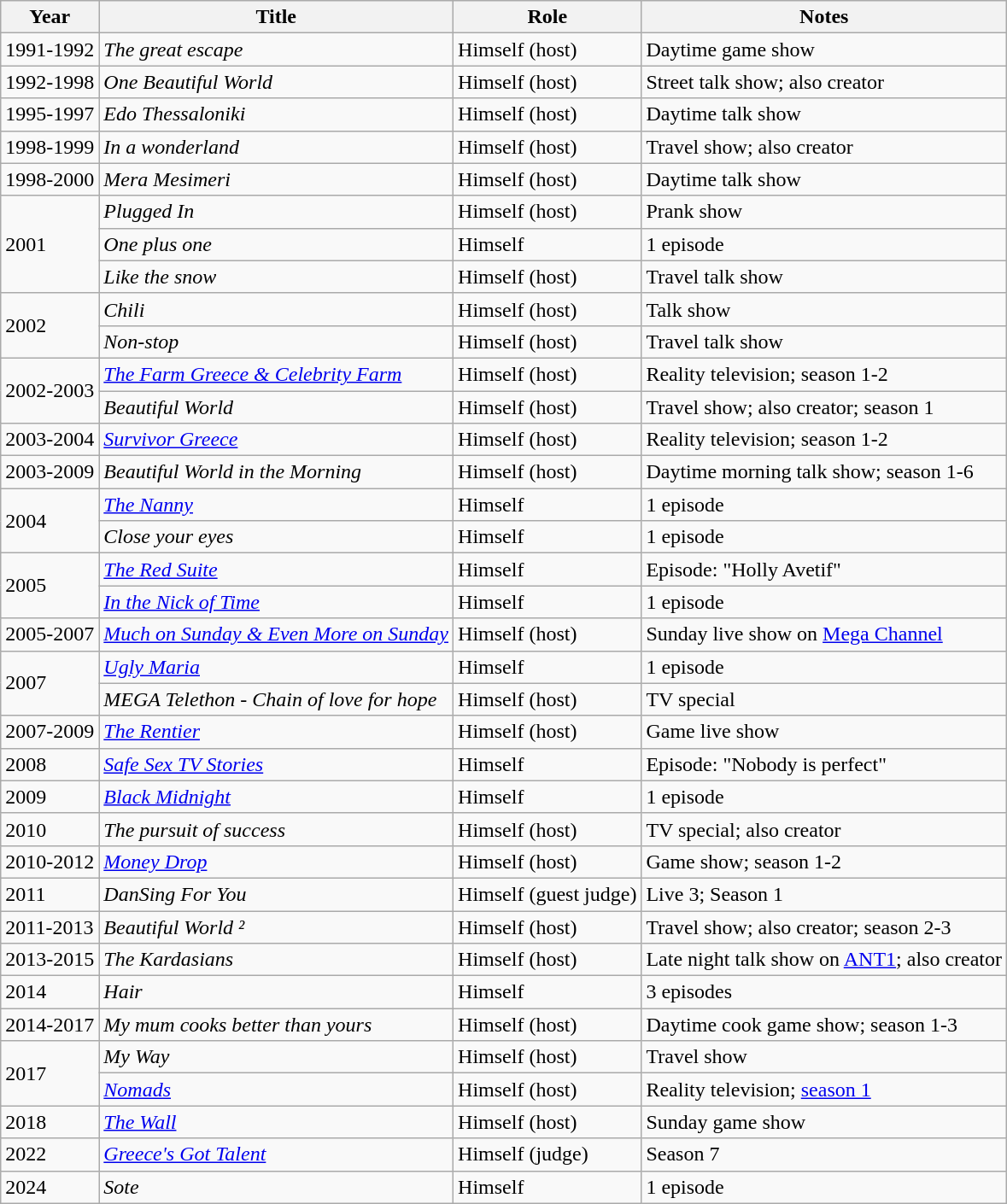<table class="wikitable sortable">
<tr>
<th>Year</th>
<th>Title</th>
<th>Role</th>
<th class="unsortable">Notes</th>
</tr>
<tr>
<td>1991-1992</td>
<td><em>The great escape</em></td>
<td>Himself (host)</td>
<td>Daytime game show</td>
</tr>
<tr>
<td>1992-1998</td>
<td><em>One Beautiful World</em></td>
<td>Himself (host)</td>
<td>Street talk show; also creator</td>
</tr>
<tr>
<td>1995-1997</td>
<td><em>Edo Thessaloniki</em></td>
<td>Himself (host)</td>
<td>Daytime talk show</td>
</tr>
<tr>
<td>1998-1999</td>
<td><em>In a wonderland</em></td>
<td>Himself (host)</td>
<td>Travel show; also creator</td>
</tr>
<tr>
<td>1998-2000</td>
<td><em>Mera Mesimeri</em></td>
<td>Himself (host)</td>
<td>Daytime talk show</td>
</tr>
<tr>
<td rowspan="3">2001</td>
<td><em>Plugged In</em></td>
<td>Himself (host)</td>
<td>Prank show</td>
</tr>
<tr>
<td><em>One plus one</em></td>
<td>Himself</td>
<td>1 episode</td>
</tr>
<tr>
<td><em>Like the snow</em></td>
<td>Himself (host)</td>
<td>Travel talk show</td>
</tr>
<tr>
<td rowspan="2">2002</td>
<td><em>Chili</em></td>
<td>Himself (host)</td>
<td>Talk show</td>
</tr>
<tr>
<td><em>Non-stop</em></td>
<td>Himself (host)</td>
<td>Travel talk show</td>
</tr>
<tr>
<td rowspan="2">2002-2003</td>
<td><em><a href='#'>The Farm Greece & Celebrity Farm</a></em></td>
<td>Himself (host)</td>
<td>Reality television; season 1-2</td>
</tr>
<tr>
<td><em>Beautiful World</em></td>
<td>Himself (host)</td>
<td>Travel show; also creator; season 1</td>
</tr>
<tr>
<td>2003-2004</td>
<td><em><a href='#'>Survivor Greece</a></em></td>
<td>Himself (host)</td>
<td>Reality television; season 1-2</td>
</tr>
<tr>
<td>2003-2009</td>
<td><em>Beautiful World in the Morning</em></td>
<td>Himself (host)</td>
<td>Daytime morning talk show; season 1-6</td>
</tr>
<tr>
<td rowspan="2">2004</td>
<td><em><a href='#'>The Nanny</a></em></td>
<td>Himself</td>
<td>1 episode</td>
</tr>
<tr>
<td><em>Close your eyes</em></td>
<td>Himself</td>
<td>1 episode</td>
</tr>
<tr>
<td rowspan="2">2005</td>
<td><em><a href='#'>The Red Suite</a></em></td>
<td>Himself</td>
<td>Episode: "Holly Avetif"</td>
</tr>
<tr>
<td><em><a href='#'>In the Nick of Time</a></em></td>
<td>Himself</td>
<td>1 episode</td>
</tr>
<tr>
<td>2005-2007</td>
<td><a href='#'><em>Much on Sunday & Even More on Sunday</em></a></td>
<td>Himself (host)</td>
<td>Sunday live show on <a href='#'>Mega Channel</a></td>
</tr>
<tr>
<td rowspan="2">2007</td>
<td><em><a href='#'>Ugly Maria</a></em></td>
<td>Himself</td>
<td>1 episode</td>
</tr>
<tr>
<td><em>MEGA Telethon - Chain of love for hope</em></td>
<td>Himself (host)</td>
<td>TV special</td>
</tr>
<tr>
<td>2007-2009</td>
<td><em><a href='#'>The Rentier</a></em></td>
<td>Himself (host)</td>
<td>Game live show</td>
</tr>
<tr>
<td>2008</td>
<td><em><a href='#'>Safe Sex TV Stories</a></em></td>
<td>Himself</td>
<td>Episode: "Nobody is perfect"</td>
</tr>
<tr>
<td>2009</td>
<td><em><a href='#'>Black Midnight</a></em></td>
<td>Himself</td>
<td>1 episode</td>
</tr>
<tr>
<td>2010</td>
<td><em>The pursuit of success</em></td>
<td>Himself (host)</td>
<td>TV special; also creator</td>
</tr>
<tr>
<td>2010-2012</td>
<td><a href='#'><em>Money Drop</em></a></td>
<td>Himself (host)</td>
<td>Game show; season 1-2</td>
</tr>
<tr>
<td>2011</td>
<td><em>DanSing For You</em></td>
<td>Himself (guest judge)</td>
<td>Live 3; Season 1</td>
</tr>
<tr>
<td>2011-2013</td>
<td><em>Beautiful World ²</em></td>
<td>Himself (host)</td>
<td>Travel show; also creator; season 2-3</td>
</tr>
<tr>
<td>2013-2015</td>
<td><em>The Kardasians</em></td>
<td>Himself (host)</td>
<td>Late night talk show on <a href='#'>ANT1</a>; also creator</td>
</tr>
<tr>
<td>2014</td>
<td><em>Hair</em></td>
<td>Himself</td>
<td>3 episodes</td>
</tr>
<tr>
<td>2014-2017</td>
<td><em>My mum cooks better than yours</em></td>
<td>Himself (host)</td>
<td>Daytime cook game show; season 1-3</td>
</tr>
<tr>
<td rowspan="2">2017</td>
<td><em>My Way</em></td>
<td>Himself (host)</td>
<td>Travel show</td>
</tr>
<tr>
<td><em><a href='#'>Nomads</a></em></td>
<td>Himself (host)</td>
<td>Reality television; <a href='#'>season 1</a></td>
</tr>
<tr>
<td>2018</td>
<td><em><a href='#'>The Wall</a></em></td>
<td>Himself (host)</td>
<td>Sunday game show</td>
</tr>
<tr>
<td>2022</td>
<td><em><a href='#'>Greece's Got Talent</a></em></td>
<td>Himself (judge)</td>
<td>Season 7</td>
</tr>
<tr>
<td>2024</td>
<td><em>Sote</em></td>
<td>Himself</td>
<td>1 episode</td>
</tr>
</table>
